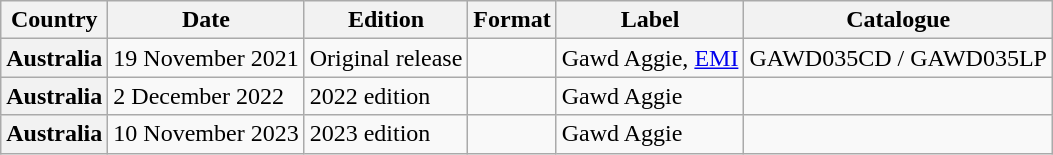<table class="wikitable plainrowheaders">
<tr>
<th scope="col">Country</th>
<th scope="col">Date</th>
<th>Edition</th>
<th scope="col">Format</th>
<th scope="col">Label</th>
<th scope="col">Catalogue</th>
</tr>
<tr>
<th scope="row">Australia</th>
<td>19 November 2021</td>
<td>Original release</td>
<td></td>
<td>Gawd Aggie, <a href='#'>EMI</a></td>
<td>GAWD035CD / GAWD035LP</td>
</tr>
<tr>
<th scope="row">Australia</th>
<td>2 December 2022</td>
<td>2022 edition</td>
<td></td>
<td>Gawd Aggie</td>
<td></td>
</tr>
<tr>
<th scope="row">Australia</th>
<td>10 November 2023</td>
<td>2023 edition</td>
<td></td>
<td>Gawd Aggie</td>
<td></td>
</tr>
</table>
